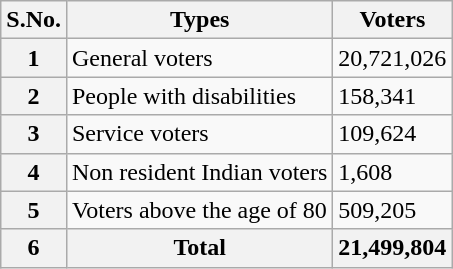<table class="wikitable">
<tr>
<th>S.No.</th>
<th>Types</th>
<th>Voters</th>
</tr>
<tr>
<th>1</th>
<td>General voters</td>
<td>20,721,026</td>
</tr>
<tr>
<th>2</th>
<td>People with disabilities</td>
<td>158,341</td>
</tr>
<tr>
<th>3</th>
<td>Service voters</td>
<td>109,624</td>
</tr>
<tr>
<th>4</th>
<td>Non resident Indian voters</td>
<td>1,608</td>
</tr>
<tr>
<th>5</th>
<td>Voters above the age of 80</td>
<td>509,205</td>
</tr>
<tr>
<th>6</th>
<th>Total</th>
<th>21,499,804</th>
</tr>
</table>
